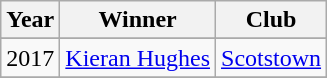<table class="wikitable">
<tr>
<th bgcolor="#e5e5e5">Year</th>
<th bgcolor="#e5e5e5">Winner</th>
<th bgcolor="#e5e5e5">Club</th>
</tr>
<tr>
</tr>
<tr>
<td>2017</td>
<td><a href='#'>Kieran Hughes</a></td>
<td><a href='#'>Scotstown</a></td>
</tr>
<tr>
</tr>
</table>
